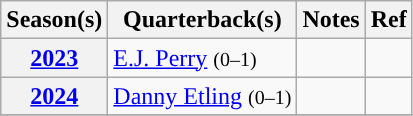<table class="wikitable plainrowheaders">
<tr>
<th>Season(s)</th>
<th>Quarterback(s)</th>
<th>Notes</th>
<th>Ref</th>
</tr>
<tr>
<th scope="row"><a href='#'>2023</a></th>
<td><a href='#'>E.J. Perry</a> <small>(0–1)</small></td>
<td></td>
<td></td>
</tr>
<tr>
<th scope="row"><a href='#'>2024</a></th>
<td><a href='#'>Danny Etling</a> <small>(0–1)</small></td>
<td></td>
<td></td>
</tr>
<tr>
</tr>
</table>
